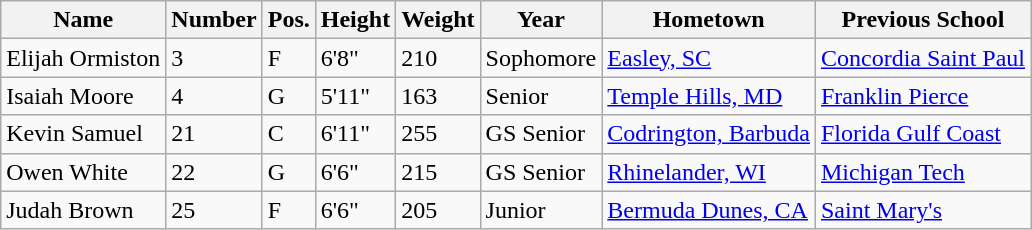<table class="wikitable sortbaskable" border="1">
<tr>
<th>Name</th>
<th>Number</th>
<th>Pos.</th>
<th>Height</th>
<th>Weight</th>
<th>Year</th>
<th>Hometown</th>
<th class="unsortable">Previous School</th>
</tr>
<tr>
<td>Elijah Ormiston</td>
<td>3</td>
<td>F</td>
<td>6'8"</td>
<td>210</td>
<td>Sophomore</td>
<td><a href='#'>Easley, SC</a></td>
<td><a href='#'>Concordia Saint Paul</a></td>
</tr>
<tr>
<td>Isaiah Moore</td>
<td>4</td>
<td>G</td>
<td>5'11"</td>
<td>163</td>
<td>Senior</td>
<td><a href='#'>Temple Hills, MD</a></td>
<td><a href='#'>Franklin Pierce</a></td>
</tr>
<tr>
<td>Kevin Samuel</td>
<td>21</td>
<td>C</td>
<td>6'11"</td>
<td>255</td>
<td>GS Senior</td>
<td><a href='#'>Codrington, Barbuda</a></td>
<td><a href='#'>Florida Gulf Coast</a></td>
</tr>
<tr>
<td>Owen White</td>
<td>22</td>
<td>G</td>
<td>6'6"</td>
<td>215</td>
<td>GS Senior</td>
<td><a href='#'>Rhinelander, WI</a></td>
<td><a href='#'>Michigan Tech</a></td>
</tr>
<tr>
<td>Judah Brown</td>
<td>25</td>
<td>F</td>
<td>6'6"</td>
<td>205</td>
<td>Junior</td>
<td><a href='#'>Bermuda Dunes, CA</a></td>
<td><a href='#'>Saint Mary's</a></td>
</tr>
</table>
